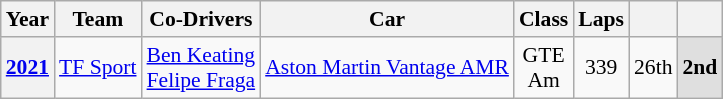<table class="wikitable" style="text-align:center; font-size:90%">
<tr>
<th>Year</th>
<th>Team</th>
<th>Co-Drivers</th>
<th>Car</th>
<th>Class</th>
<th>Laps</th>
<th></th>
<th></th>
</tr>
<tr>
<th><a href='#'>2021</a></th>
<td align="left"> <a href='#'>TF Sport</a></td>
<td align="left"> <a href='#'>Ben Keating</a><br> <a href='#'>Felipe Fraga</a></td>
<td align="left"><a href='#'>Aston Martin Vantage AMR</a></td>
<td>GTE<br>Am</td>
<td>339</td>
<td>26th</td>
<td style="background:#DFDFDF;"><strong>2nd</strong></td>
</tr>
</table>
